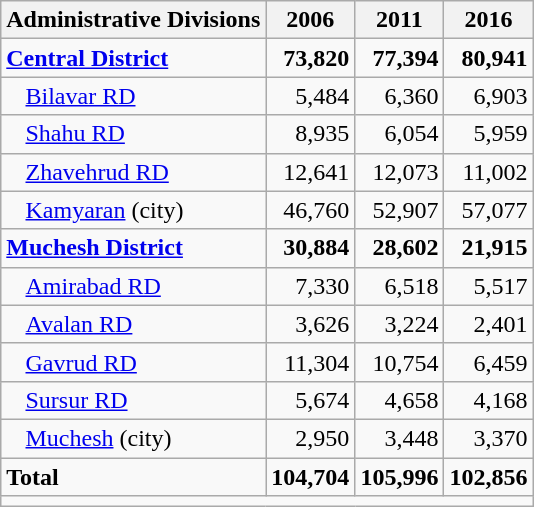<table class="wikitable">
<tr>
<th>Administrative Divisions</th>
<th>2006</th>
<th>2011</th>
<th>2016</th>
</tr>
<tr>
<td><strong><a href='#'>Central District</a></strong></td>
<td style="text-align: right;"><strong>73,820</strong></td>
<td style="text-align: right;"><strong>77,394</strong></td>
<td style="text-align: right;"><strong>80,941</strong></td>
</tr>
<tr>
<td style="padding-left: 1em;"><a href='#'>Bilavar RD</a></td>
<td style="text-align: right;">5,484</td>
<td style="text-align: right;">6,360</td>
<td style="text-align: right;">6,903</td>
</tr>
<tr>
<td style="padding-left: 1em;"><a href='#'>Shahu RD</a></td>
<td style="text-align: right;">8,935</td>
<td style="text-align: right;">6,054</td>
<td style="text-align: right;">5,959</td>
</tr>
<tr>
<td style="padding-left: 1em;"><a href='#'>Zhavehrud RD</a></td>
<td style="text-align: right;">12,641</td>
<td style="text-align: right;">12,073</td>
<td style="text-align: right;">11,002</td>
</tr>
<tr>
<td style="padding-left: 1em;"><a href='#'>Kamyaran</a> (city)</td>
<td style="text-align: right;">46,760</td>
<td style="text-align: right;">52,907</td>
<td style="text-align: right;">57,077</td>
</tr>
<tr>
<td><strong><a href='#'>Muchesh District</a></strong></td>
<td style="text-align: right;"><strong>30,884</strong></td>
<td style="text-align: right;"><strong>28,602</strong></td>
<td style="text-align: right;"><strong>21,915</strong></td>
</tr>
<tr>
<td style="padding-left: 1em;"><a href='#'>Amirabad RD</a></td>
<td style="text-align: right;">7,330</td>
<td style="text-align: right;">6,518</td>
<td style="text-align: right;">5,517</td>
</tr>
<tr>
<td style="padding-left: 1em;"><a href='#'>Avalan RD</a></td>
<td style="text-align: right;">3,626</td>
<td style="text-align: right;">3,224</td>
<td style="text-align: right;">2,401</td>
</tr>
<tr>
<td style="padding-left: 1em;"><a href='#'>Gavrud RD</a></td>
<td style="text-align: right;">11,304</td>
<td style="text-align: right;">10,754</td>
<td style="text-align: right;">6,459</td>
</tr>
<tr>
<td style="padding-left: 1em;"><a href='#'>Sursur RD</a></td>
<td style="text-align: right;">5,674</td>
<td style="text-align: right;">4,658</td>
<td style="text-align: right;">4,168</td>
</tr>
<tr>
<td style="padding-left: 1em;"><a href='#'>Muchesh</a> (city)</td>
<td style="text-align: right;">2,950</td>
<td style="text-align: right;">3,448</td>
<td style="text-align: right;">3,370</td>
</tr>
<tr>
<td><strong>Total</strong></td>
<td style="text-align: right;"><strong>104,704</strong></td>
<td style="text-align: right;"><strong>105,996</strong></td>
<td style="text-align: right;"><strong>102,856</strong></td>
</tr>
<tr>
<td colspan=4></td>
</tr>
</table>
